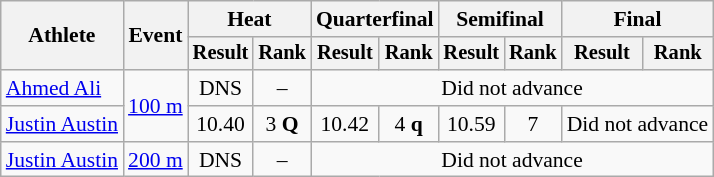<table class="wikitable" style="font-size:90%">
<tr>
<th rowspan=2>Athlete</th>
<th rowspan=2>Event</th>
<th colspan=2>Heat</th>
<th colspan=2>Quarterfinal</th>
<th colspan=2>Semifinal</th>
<th colspan=2>Final</th>
</tr>
<tr style="font-size:95%">
<th>Result</th>
<th>Rank</th>
<th>Result</th>
<th>Rank</th>
<th>Result</th>
<th>Rank</th>
<th>Result</th>
<th>Rank</th>
</tr>
<tr align=center>
<td align=left><a href='#'>Ahmed Ali</a></td>
<td align=left rowspan=2><a href='#'>100 m</a></td>
<td>DNS</td>
<td>–</td>
<td colspan=6 align=center>Did not advance</td>
</tr>
<tr align=center>
<td align=left><a href='#'>Justin Austin</a></td>
<td>10.40</td>
<td>3 <strong>Q</strong></td>
<td>10.42</td>
<td>4 <strong>q</strong></td>
<td>10.59</td>
<td>7</td>
<td colspan=2 align=center>Did not advance</td>
</tr>
<tr align=center>
<td align=left><a href='#'>Justin Austin</a></td>
<td align=left><a href='#'>200 m</a></td>
<td>DNS</td>
<td>–</td>
<td colspan=6 align=center>Did not advance</td>
</tr>
</table>
